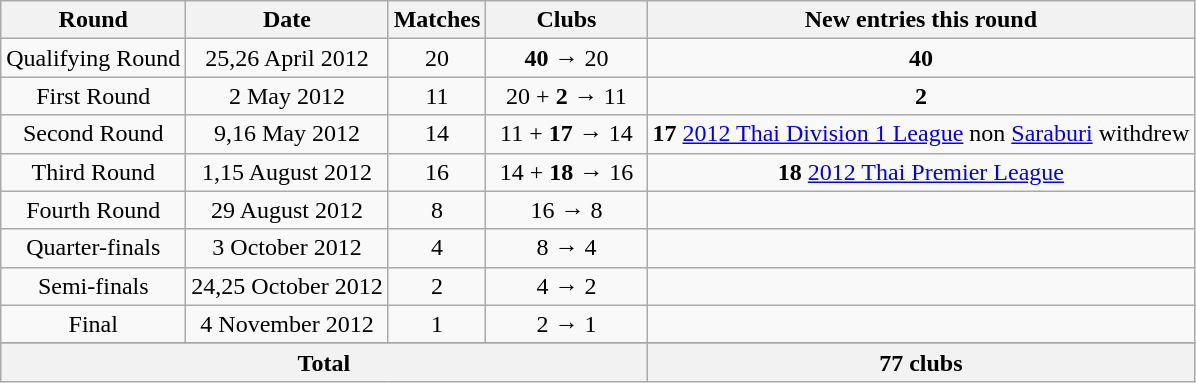<table class="wikitable">
<tr>
<th>Round</th>
<th>Date</th>
<th>Matches</th>
<th width=100>Clubs</th>
<th>New entries this round</th>
</tr>
<tr align=center>
<td>Qualifying Round</td>
<td>25,26 April 2012</td>
<td>20</td>
<td><strong>40</strong> → 20</td>
<td><strong>40</strong></td>
</tr>
<tr align=center>
<td>First Round</td>
<td>2 May 2012</td>
<td>11</td>
<td>20 + <strong>2</strong> → 11</td>
<td><strong>2</strong></td>
</tr>
<tr align=center>
<td>Second Round</td>
<td>9,16 May 2012</td>
<td>14</td>
<td>11 + <strong>17</strong> → 14</td>
<td><strong>17</strong> <a href='#'>2012 Thai Division 1 League</a> non <a href='#'>Saraburi</a> withdrew</td>
</tr>
<tr align=center>
<td>Third Round</td>
<td>1,15 August 2012</td>
<td>16</td>
<td>14 + <strong>18</strong> → 16</td>
<td><strong>18 </strong> <a href='#'>2012 Thai Premier League</a></td>
</tr>
<tr align=center>
<td>Fourth Round</td>
<td>29 August 2012</td>
<td>8</td>
<td>16 → 8</td>
<td></td>
</tr>
<tr align=center>
<td>Quarter-finals</td>
<td>3 October 2012</td>
<td>4</td>
<td>8 → 4</td>
<td></td>
</tr>
<tr align=center>
<td>Semi-finals</td>
<td>24,25 October 2012</td>
<td>2</td>
<td>4 → 2</td>
<td></td>
</tr>
<tr align=center>
<td>Final</td>
<td>4 November 2012</td>
<td>1</td>
<td>2 → 1</td>
<td></td>
</tr>
<tr align=left|>
</tr>
<tr>
<th colspan=4>Total</th>
<th>77 clubs</th>
</tr>
</table>
